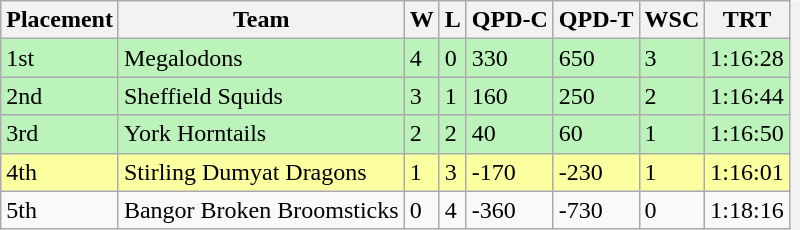<table class="wikitable" style="border: none;">
<tr>
<th>Placement</th>
<th>Team</th>
<th>W</th>
<th>L</th>
<th>QPD-C</th>
<th>QPD-T</th>
<th>WSC</th>
<th>TRT</th>
<th rowspan="10" style="border: none;"></th>
</tr>
<tr style="background:#BBF3BB">
<td>1st</td>
<td>Megalodons</td>
<td>4</td>
<td>0</td>
<td>330</td>
<td>650</td>
<td>3</td>
<td>1:16:28</td>
</tr>
<tr style="background:#BBF3BB">
<td>2nd</td>
<td>Sheffield Squids</td>
<td>3</td>
<td>1</td>
<td>160</td>
<td>250</td>
<td>2</td>
<td>1:16:44</td>
</tr>
<tr style="background:#BBF3BB">
<td>3rd</td>
<td>York Horntails</td>
<td>2</td>
<td>2</td>
<td>40</td>
<td>60</td>
<td>1</td>
<td>1:16:50</td>
</tr>
<tr style="background:#FBFF9F">
<td>4th</td>
<td>Stirling Dumyat Dragons</td>
<td>1</td>
<td>3</td>
<td>-170</td>
<td>-230</td>
<td>1</td>
<td>1:16:01</td>
</tr>
<tr>
<td>5th</td>
<td>Bangor Broken Broomsticks</td>
<td>0</td>
<td>4</td>
<td>-360</td>
<td>-730</td>
<td>0</td>
<td>1:18:16</td>
</tr>
<tr>
</tr>
</table>
